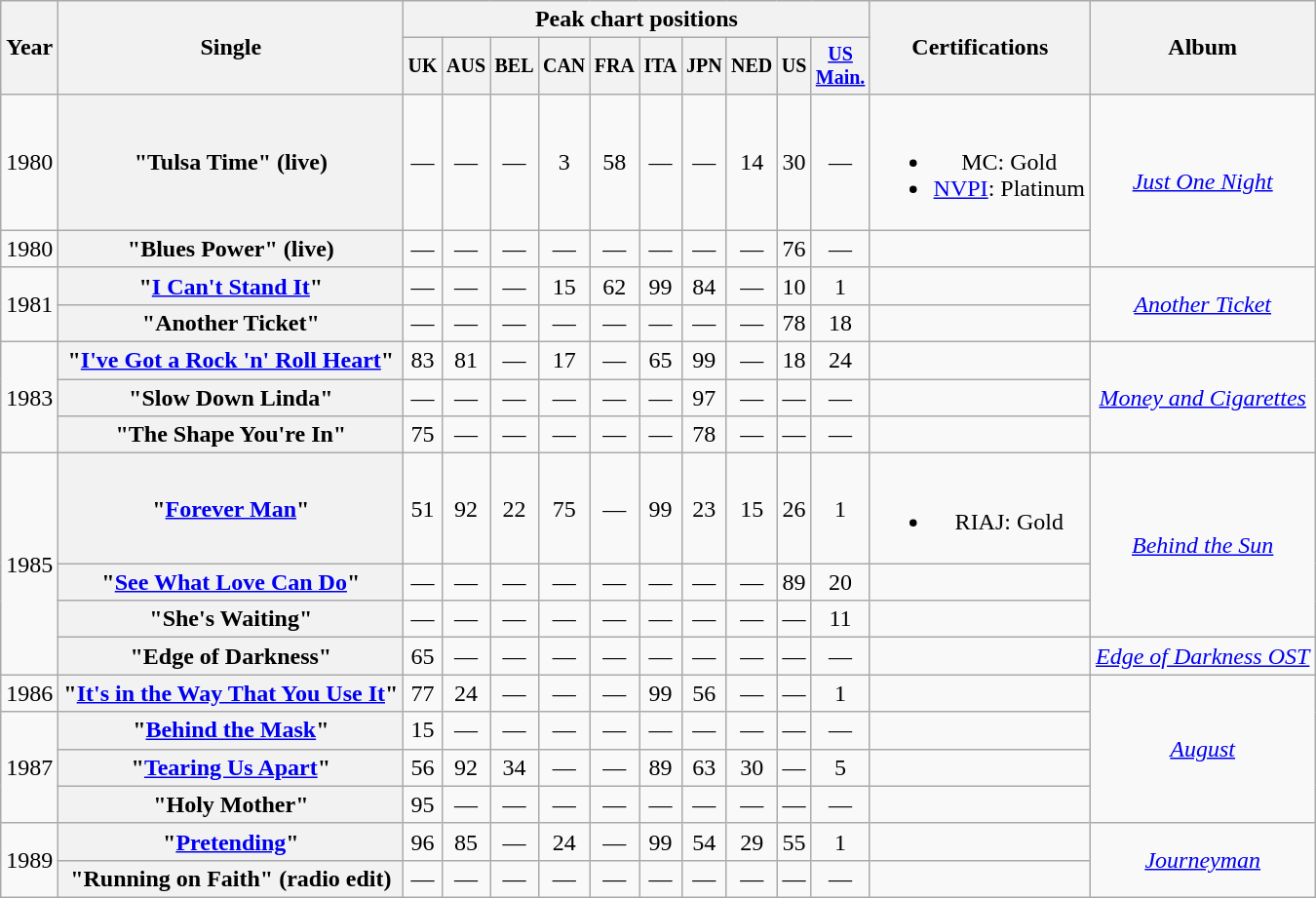<table class="wikitable plainrowheaders" style="text-align:center;">
<tr>
<th rowspan="2">Year</th>
<th rowspan="2">Single</th>
<th colspan="10">Peak chart positions</th>
<th rowspan="2">Certifications<br></th>
<th rowspan="2">Album</th>
</tr>
<tr style="font-size:smaller;">
<th>UK<br></th>
<th>AUS<br></th>
<th>BEL<br></th>
<th>CAN<br></th>
<th>FRA<br></th>
<th>ITA<br></th>
<th>JPN<br></th>
<th>NED<br></th>
<th>US<br></th>
<th><a href='#'>US<br>Main.</a><br></th>
</tr>
<tr>
<td>1980</td>
<th scope="row">"Tulsa Time" (live)<br></th>
<td>—</td>
<td>—</td>
<td>—</td>
<td>3</td>
<td>58</td>
<td>—</td>
<td>—</td>
<td>14</td>
<td>30</td>
<td>—</td>
<td><br><ul><li>MC: Gold</li><li><a href='#'>NVPI</a>: Platinum</li></ul></td>
<td rowspan="2"><em><a href='#'>Just One Night</a></em></td>
</tr>
<tr>
<td>1980</td>
<th scope="row">"Blues Power" (live)<br></th>
<td>—</td>
<td>—</td>
<td>—</td>
<td>—</td>
<td>—</td>
<td>—</td>
<td>—</td>
<td>—</td>
<td>76</td>
<td>—</td>
<td></td>
</tr>
<tr>
<td rowspan="2">1981</td>
<th scope="row">"<a href='#'>I Can't Stand It</a>"<br></th>
<td>—</td>
<td>—</td>
<td>—</td>
<td>15</td>
<td>62</td>
<td>99</td>
<td>84</td>
<td>—</td>
<td>10</td>
<td>1</td>
<td></td>
<td rowspan="2"><em><a href='#'>Another Ticket</a></em></td>
</tr>
<tr>
<th scope="row">"Another Ticket"<br></th>
<td>—</td>
<td>—</td>
<td>—</td>
<td>—</td>
<td>—</td>
<td>—</td>
<td>—</td>
<td>—</td>
<td>78</td>
<td>18</td>
<td></td>
</tr>
<tr>
<td rowspan="3">1983</td>
<th scope="row">"<a href='#'>I've Got a Rock 'n' Roll Heart</a>"<br></th>
<td>83</td>
<td>81</td>
<td>—</td>
<td>17</td>
<td>—</td>
<td>65</td>
<td>99</td>
<td>—</td>
<td>18</td>
<td>24</td>
<td></td>
<td rowspan="3"><em><a href='#'>Money and Cigarettes</a></em></td>
</tr>
<tr>
<th scope="row">"Slow Down Linda"<br></th>
<td>—</td>
<td>—</td>
<td>—</td>
<td>—</td>
<td>—</td>
<td>—</td>
<td>97</td>
<td>—</td>
<td>—</td>
<td>—</td>
<td></td>
</tr>
<tr>
<th scope="row">"The Shape You're In"<br></th>
<td>75</td>
<td>—</td>
<td>—</td>
<td>—</td>
<td>—</td>
<td>—</td>
<td>78</td>
<td>—</td>
<td>—</td>
<td>—</td>
<td></td>
</tr>
<tr>
<td rowspan="4">1985</td>
<th scope="row">"<a href='#'>Forever Man</a>"<br></th>
<td>51</td>
<td>92</td>
<td>22</td>
<td>75</td>
<td>—</td>
<td>99</td>
<td>23</td>
<td>15</td>
<td>26</td>
<td>1</td>
<td><br><ul><li>RIAJ: Gold</li></ul></td>
<td rowspan="3"><em><a href='#'>Behind the Sun</a></em></td>
</tr>
<tr>
<th scope="row">"<a href='#'>See What Love Can Do</a>"<br></th>
<td>—</td>
<td>—</td>
<td>—</td>
<td>—</td>
<td>—</td>
<td>—</td>
<td>—</td>
<td>—</td>
<td>89</td>
<td>20</td>
<td></td>
</tr>
<tr>
<th scope="row">"She's Waiting"<br></th>
<td>—</td>
<td>—</td>
<td>—</td>
<td>—</td>
<td>—</td>
<td>—</td>
<td>—</td>
<td>—</td>
<td>—</td>
<td>11</td>
<td></td>
</tr>
<tr>
<th scope="row">"Edge of Darkness"<br></th>
<td>65</td>
<td>—</td>
<td>—</td>
<td>—</td>
<td>—</td>
<td>—</td>
<td>—</td>
<td>—</td>
<td>—</td>
<td>—</td>
<td></td>
<td><em><a href='#'>Edge of Darkness OST</a></em></td>
</tr>
<tr>
<td rowspan="1">1986</td>
<th scope="row">"<a href='#'>It's in the Way That You Use It</a>"<br></th>
<td>77</td>
<td>24</td>
<td>—</td>
<td>—</td>
<td>—</td>
<td>99</td>
<td>56</td>
<td>—</td>
<td>—</td>
<td>1</td>
<td></td>
<td rowspan="4"><em><a href='#'>August</a></em></td>
</tr>
<tr>
<td rowspan="3">1987</td>
<th scope="row">"<a href='#'>Behind the Mask</a>"<br></th>
<td>15</td>
<td>—</td>
<td>—</td>
<td>—</td>
<td>—</td>
<td>—</td>
<td>—</td>
<td>—</td>
<td>—</td>
<td>—</td>
<td></td>
</tr>
<tr>
<th scope="row">"<a href='#'>Tearing Us Apart</a>"<br></th>
<td>56</td>
<td>92</td>
<td>34</td>
<td>—</td>
<td>—</td>
<td>89</td>
<td>63</td>
<td>30</td>
<td>—</td>
<td>5</td>
<td></td>
</tr>
<tr>
<th scope="row">"Holy Mother"<br></th>
<td>95</td>
<td>—</td>
<td>—</td>
<td>—</td>
<td>—</td>
<td>—</td>
<td>—</td>
<td>—</td>
<td>—</td>
<td>—</td>
<td></td>
</tr>
<tr>
<td rowspan="2">1989</td>
<th scope="row">"<a href='#'>Pretending</a>"<br></th>
<td>96</td>
<td>85</td>
<td>—</td>
<td>24</td>
<td>—</td>
<td>99</td>
<td>54</td>
<td>29</td>
<td>55</td>
<td>1</td>
<td></td>
<td rowspan="2"><em><a href='#'>Journeyman</a></em></td>
</tr>
<tr>
<th scope="row">"Running on Faith" (radio edit)<br></th>
<td>—</td>
<td>—</td>
<td>—</td>
<td>—</td>
<td>—</td>
<td>—</td>
<td>—</td>
<td>—</td>
<td>—</td>
<td>—</td>
<td></td>
</tr>
</table>
